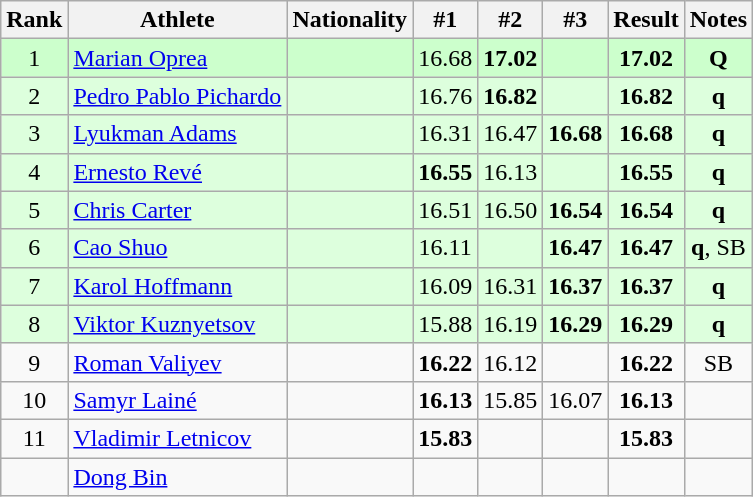<table class="wikitable sortable" style="text-align:center">
<tr>
<th>Rank</th>
<th>Athlete</th>
<th>Nationality</th>
<th>#1</th>
<th>#2</th>
<th>#3</th>
<th>Result</th>
<th>Notes</th>
</tr>
<tr bgcolor=#ccffcc>
<td>1</td>
<td align=left><a href='#'>Marian Oprea</a></td>
<td align=left></td>
<td>16.68</td>
<td><strong>17.02</strong></td>
<td></td>
<td><strong>17.02</strong></td>
<td><strong>Q</strong></td>
</tr>
<tr bgcolor=#ddffdd>
<td>2</td>
<td align=left><a href='#'>Pedro Pablo Pichardo</a></td>
<td align=left></td>
<td>16.76</td>
<td><strong>16.82</strong></td>
<td></td>
<td><strong>16.82</strong></td>
<td><strong>q</strong></td>
</tr>
<tr bgcolor=#ddffdd>
<td>3</td>
<td align=left><a href='#'>Lyukman Adams</a></td>
<td align=left></td>
<td>16.31</td>
<td>16.47</td>
<td><strong>16.68</strong></td>
<td><strong>16.68</strong></td>
<td><strong>q</strong></td>
</tr>
<tr bgcolor=#ddffdd>
<td>4</td>
<td align=left><a href='#'>Ernesto Revé</a></td>
<td align=left></td>
<td><strong>16.55</strong></td>
<td>16.13</td>
<td></td>
<td><strong>16.55</strong></td>
<td><strong>q</strong></td>
</tr>
<tr bgcolor=#ddffdd>
<td>5</td>
<td align=left><a href='#'>Chris Carter</a></td>
<td align=left></td>
<td>16.51</td>
<td>16.50</td>
<td><strong>16.54</strong></td>
<td><strong>16.54</strong></td>
<td><strong>q</strong></td>
</tr>
<tr bgcolor=#ddffdd>
<td>6</td>
<td align=left><a href='#'>Cao Shuo</a></td>
<td align=left></td>
<td>16.11</td>
<td></td>
<td><strong>16.47</strong></td>
<td><strong>16.47</strong></td>
<td><strong>q</strong>, SB</td>
</tr>
<tr bgcolor=#ddffdd>
<td>7</td>
<td align=left><a href='#'>Karol Hoffmann</a></td>
<td align=left></td>
<td>16.09</td>
<td>16.31</td>
<td><strong>16.37</strong></td>
<td><strong>16.37</strong></td>
<td><strong>q</strong></td>
</tr>
<tr bgcolor=#ddffdd>
<td>8</td>
<td align=left><a href='#'>Viktor Kuznyetsov</a></td>
<td align=left></td>
<td>15.88</td>
<td>16.19</td>
<td><strong>16.29</strong></td>
<td><strong>16.29</strong></td>
<td><strong>q</strong></td>
</tr>
<tr>
<td>9</td>
<td align=left><a href='#'>Roman Valiyev</a></td>
<td align=left></td>
<td><strong>16.22</strong></td>
<td>16.12</td>
<td></td>
<td><strong>16.22</strong></td>
<td>SB</td>
</tr>
<tr>
<td>10</td>
<td align=left><a href='#'>Samyr Lainé</a></td>
<td align=left></td>
<td><strong>16.13</strong></td>
<td>15.85</td>
<td>16.07</td>
<td><strong>16.13</strong></td>
<td></td>
</tr>
<tr>
<td>11</td>
<td align=left><a href='#'>Vladimir Letnicov</a></td>
<td align=left></td>
<td><strong>15.83</strong></td>
<td></td>
<td></td>
<td><strong>15.83</strong></td>
<td></td>
</tr>
<tr>
<td></td>
<td align=left><a href='#'>Dong Bin</a></td>
<td align=left></td>
<td></td>
<td></td>
<td></td>
<td><strong></strong></td>
<td></td>
</tr>
</table>
